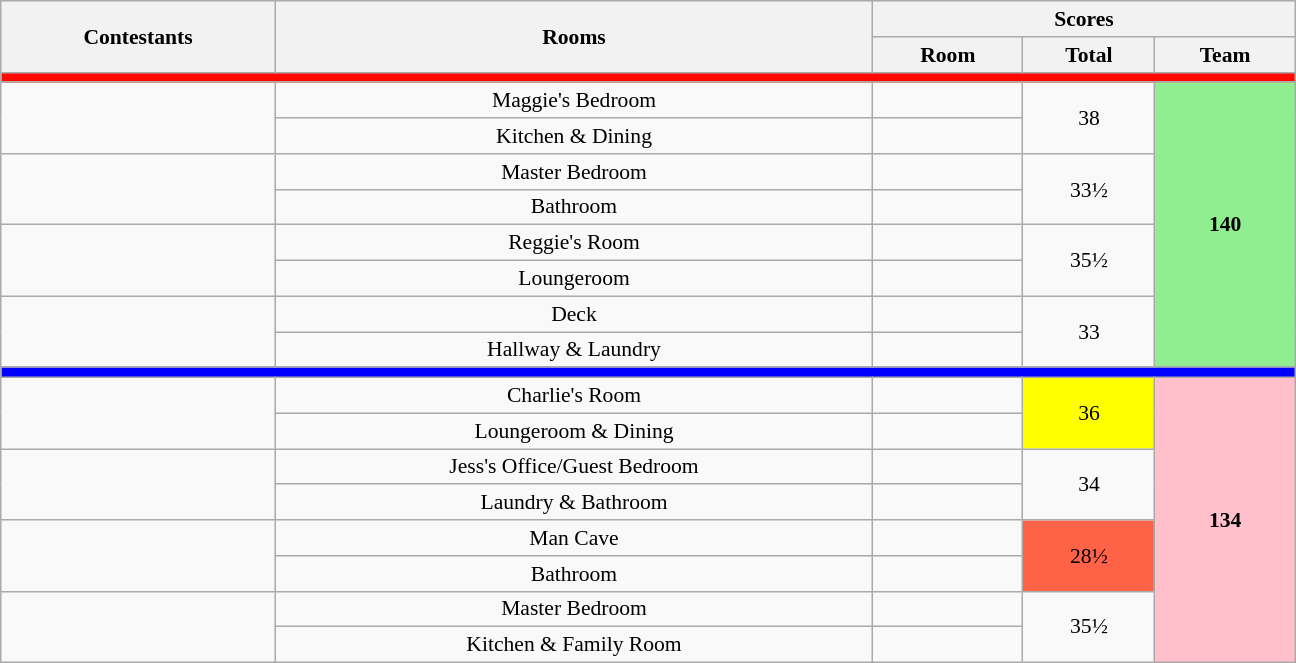<table class="wikitable plainrowheaders" style="text-align:center; font-size:90%; width:60em;">
<tr>
<th rowspan="2">Contestants</th>
<th rowspan="2">Rooms</th>
<th colspan="3">Scores</th>
</tr>
<tr>
<th>Room</th>
<th>Total</th>
<th>Team</th>
</tr>
<tr>
<td colspan="6" style="background:#FF0800; color:white;"> </td>
</tr>
<tr>
<td rowspan="2"></td>
<td>Maggie's Bedroom</td>
<td></td>
<td rowspan="2">38</td>
<th rowspan="8" style="background:#90EE90">140</th>
</tr>
<tr>
<td>Kitchen & Dining</td>
<td></td>
</tr>
<tr>
<td rowspan="2"></td>
<td>Master Bedroom</td>
<td></td>
<td rowspan="2">33½</td>
</tr>
<tr>
<td>Bathroom</td>
<td></td>
</tr>
<tr>
<td rowspan="2"></td>
<td>Reggie's Room</td>
<td></td>
<td rowspan="2">35½</td>
</tr>
<tr>
<td>Loungeroom</td>
<td></td>
</tr>
<tr>
<td rowspan="2"></td>
<td>Deck</td>
<td></td>
<td rowspan="2">33</td>
</tr>
<tr>
<td>Hallway & Laundry</td>
<td></td>
</tr>
<tr>
<td colspan="6" style="background:blue; color:white;"> </td>
</tr>
<tr>
<td rowspan="2"></td>
<td>Charlie's Room</td>
<td></td>
<td rowspan="2" style="background:#FFFF00">36</td>
<th rowspan="8" style="background:#FFC0CB">134</th>
</tr>
<tr>
<td>Loungeroom & Dining</td>
<td></td>
</tr>
<tr>
<td rowspan="2"></td>
<td>Jess's Office/Guest Bedroom</td>
<td></td>
<td rowspan="2">34</td>
</tr>
<tr>
<td>Laundry & Bathroom</td>
<td></td>
</tr>
<tr>
<td rowspan="2"></td>
<td>Man Cave</td>
<td></td>
<td rowspan="2" rowspan="2" style="background:tomato">28½</td>
</tr>
<tr>
<td>Bathroom</td>
<td></td>
</tr>
<tr>
<td rowspan="2"></td>
<td>Master Bedroom</td>
<td></td>
<td rowspan="2">35½</td>
</tr>
<tr>
<td>Kitchen & Family Room</td>
<td></td>
</tr>
</table>
